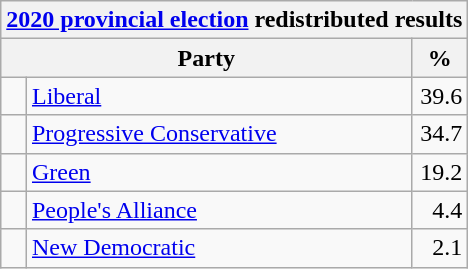<table class="wikitable">
<tr>
<th colspan="4"><a href='#'>2020 provincial election</a> redistributed results</th>
</tr>
<tr>
<th bgcolor="#DDDDFF" width="130px" colspan="2">Party</th>
<th bgcolor="#DDDDFF" width="30px">%</th>
</tr>
<tr>
<td> </td>
<td><a href='#'>Liberal</a></td>
<td align=right>39.6</td>
</tr>
<tr>
<td> </td>
<td><a href='#'>Progressive Conservative</a></td>
<td align=right>34.7</td>
</tr>
<tr>
<td> </td>
<td><a href='#'>Green</a></td>
<td align=right>19.2</td>
</tr>
<tr>
<td> </td>
<td><a href='#'>People's Alliance</a></td>
<td align=right>4.4</td>
</tr>
<tr>
<td> </td>
<td><a href='#'>New Democratic</a></td>
<td align=right>2.1</td>
</tr>
</table>
